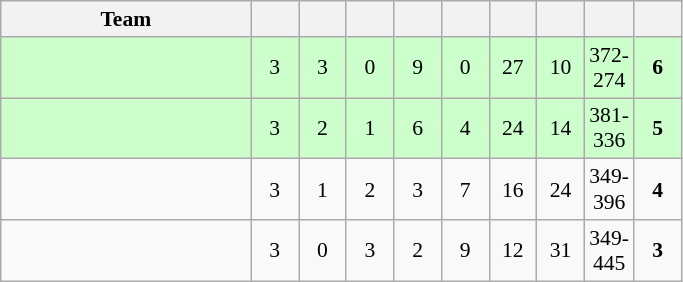<table class="wikitable" style="text-align: center; font-size:90% ">
<tr>
<th width=160>Team</th>
<th width=25></th>
<th width=25></th>
<th width=25></th>
<th width=25></th>
<th width=25></th>
<th width=25></th>
<th width=25></th>
<th width=25></th>
<th width=25></th>
</tr>
<tr bgcolor="ccffcc">
<td align=left></td>
<td>3</td>
<td>3</td>
<td>0</td>
<td>9</td>
<td>0</td>
<td>27</td>
<td>10</td>
<td>372-274</td>
<td><strong>6</strong></td>
</tr>
<tr bgcolor="ccffcc">
<td align=left></td>
<td>3</td>
<td>2</td>
<td>1</td>
<td>6</td>
<td>4</td>
<td>24</td>
<td>14</td>
<td>381-336</td>
<td><strong>5</strong></td>
</tr>
<tr>
<td align=left></td>
<td>3</td>
<td>1</td>
<td>2</td>
<td>3</td>
<td>7</td>
<td>16</td>
<td>24</td>
<td>349-396</td>
<td><strong>4</strong></td>
</tr>
<tr>
<td align=left></td>
<td>3</td>
<td>0</td>
<td>3</td>
<td>2</td>
<td>9</td>
<td>12</td>
<td>31</td>
<td>349-445</td>
<td><strong>3</strong></td>
</tr>
</table>
